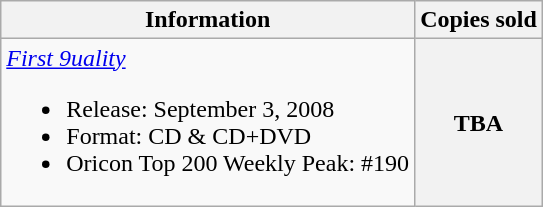<table class="wikitable">
<tr>
<th>Information</th>
<th>Copies sold</th>
</tr>
<tr>
<td><em><a href='#'>First 9uality</a></em><br><ul><li>Release: September 3, 2008</li><li>Format: CD & CD+DVD</li><li>Oricon Top 200 Weekly Peak: #190</li></ul></td>
<th>TBA</th>
</tr>
</table>
